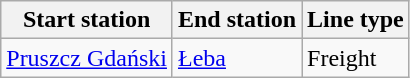<table class="wikitable">
<tr>
<th>Start station</th>
<th>End station</th>
<th>Line type</th>
</tr>
<tr>
<td><a href='#'>Pruszcz Gdański</a></td>
<td><a href='#'>Łeba</a></td>
<td>Freight</td>
</tr>
</table>
